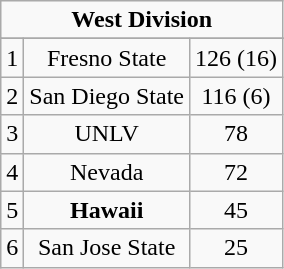<table class="wikitable">
<tr align="center">
<td align="center" Colspan="3"><strong>West Division</strong></td>
</tr>
<tr align="center">
</tr>
<tr align="center">
<td>1</td>
<td>Fresno State</td>
<td>126 (16)</td>
</tr>
<tr align="center">
<td>2</td>
<td>San Diego State</td>
<td>116 (6)</td>
</tr>
<tr align="center">
<td>3</td>
<td>UNLV</td>
<td>78</td>
</tr>
<tr align="center">
<td>4</td>
<td>Nevada</td>
<td>72</td>
</tr>
<tr align="center">
<td>5</td>
<td><strong>Hawaii</strong></td>
<td>45</td>
</tr>
<tr align="center">
<td>6</td>
<td>San Jose State</td>
<td>25</td>
</tr>
</table>
